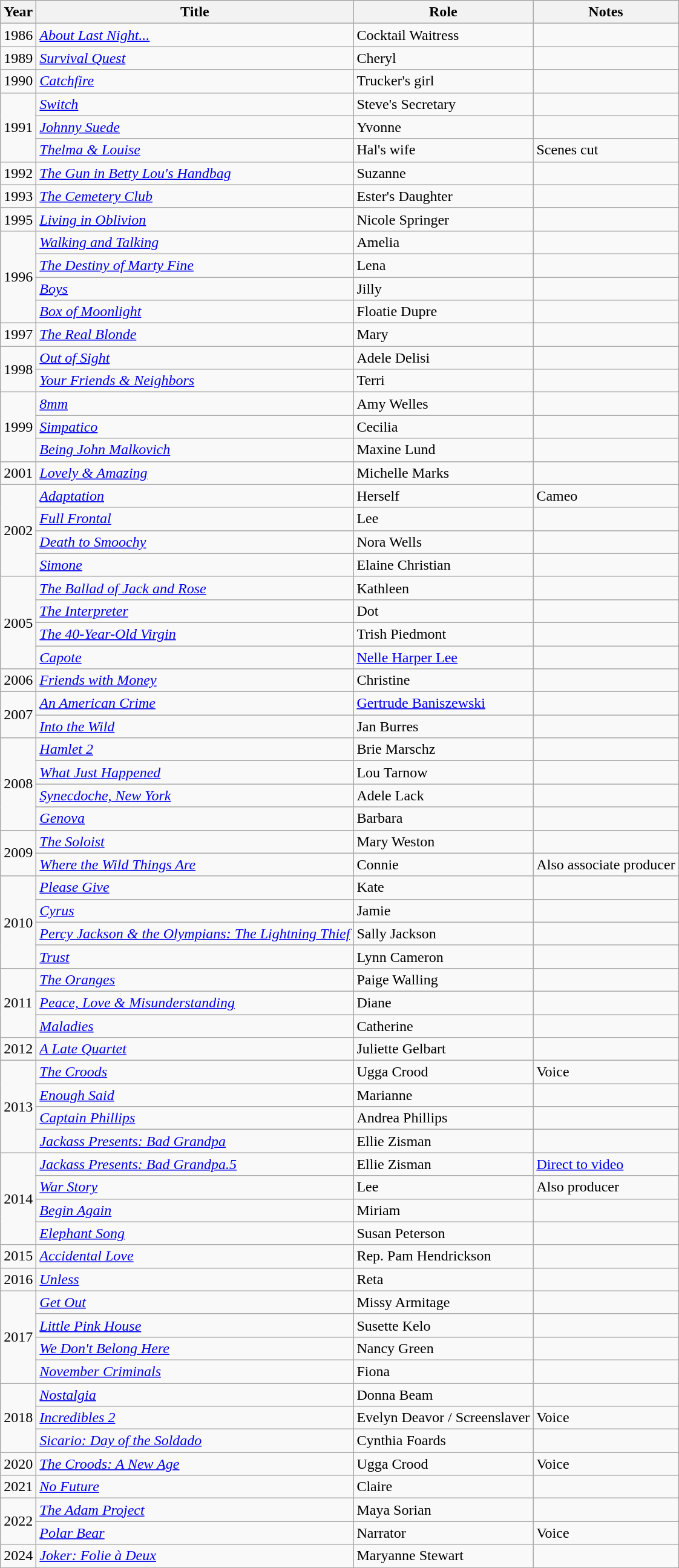<table class = "wikitable sortable">
<tr>
<th>Year</th>
<th>Title</th>
<th>Role</th>
<th class = "unsortable">Notes</th>
</tr>
<tr>
<td>1986</td>
<td><em><a href='#'>About Last Night...</a></em></td>
<td>Cocktail Waitress</td>
<td></td>
</tr>
<tr>
<td>1989</td>
<td><em><a href='#'>Survival Quest</a></em></td>
<td>Cheryl</td>
<td></td>
</tr>
<tr>
<td>1990</td>
<td><em><a href='#'>Catchfire</a></em></td>
<td>Trucker's girl</td>
<td></td>
</tr>
<tr>
<td rowspan=3>1991</td>
<td><em><a href='#'>Switch</a></em></td>
<td>Steve's Secretary</td>
<td></td>
</tr>
<tr>
<td><em><a href='#'>Johnny Suede</a></em></td>
<td>Yvonne</td>
<td></td>
</tr>
<tr>
<td><em><a href='#'>Thelma & Louise</a></em></td>
<td>Hal's wife</td>
<td>Scenes cut</td>
</tr>
<tr>
<td>1992</td>
<td><em><a href='#'>The Gun in Betty Lou's Handbag</a></em></td>
<td>Suzanne</td>
<td></td>
</tr>
<tr>
<td>1993</td>
<td><em><a href='#'>The Cemetery Club</a></em></td>
<td>Ester's Daughter</td>
<td></td>
</tr>
<tr>
<td>1995</td>
<td><em><a href='#'>Living in Oblivion</a></em></td>
<td>Nicole Springer</td>
<td></td>
</tr>
<tr>
<td rowspan=4>1996</td>
<td><em><a href='#'>Walking and Talking</a></em></td>
<td>Amelia</td>
<td></td>
</tr>
<tr>
<td><em><a href='#'>The Destiny of Marty Fine</a></em></td>
<td>Lena</td>
<td></td>
</tr>
<tr>
<td><em><a href='#'>Boys</a></em></td>
<td>Jilly</td>
<td></td>
</tr>
<tr>
<td><em><a href='#'>Box of Moonlight</a></em></td>
<td>Floatie Dupre</td>
<td></td>
</tr>
<tr>
<td>1997</td>
<td><em><a href='#'>The Real Blonde</a></em></td>
<td>Mary</td>
<td></td>
</tr>
<tr>
<td rowspan=2>1998</td>
<td><em><a href='#'>Out of Sight</a></em></td>
<td>Adele Delisi</td>
<td></td>
</tr>
<tr>
<td><em><a href='#'>Your Friends & Neighbors</a></em></td>
<td>Terri</td>
<td></td>
</tr>
<tr>
<td rowspan=3>1999</td>
<td><em><a href='#'>8mm</a></em></td>
<td>Amy Welles</td>
<td></td>
</tr>
<tr>
<td><em><a href='#'>Simpatico</a></em></td>
<td>Cecilia</td>
<td></td>
</tr>
<tr>
<td><em><a href='#'>Being John Malkovich</a></em></td>
<td>Maxine Lund</td>
<td></td>
</tr>
<tr>
<td>2001</td>
<td><em><a href='#'>Lovely & Amazing</a></em></td>
<td>Michelle Marks</td>
<td></td>
</tr>
<tr>
<td rowspan=4>2002</td>
<td><em><a href='#'>Adaptation</a></em></td>
<td>Herself</td>
<td>Cameo</td>
</tr>
<tr>
<td><em><a href='#'>Full Frontal</a></em></td>
<td>Lee</td>
<td></td>
</tr>
<tr>
<td><em><a href='#'>Death to Smoochy</a></em></td>
<td>Nora Wells</td>
<td></td>
</tr>
<tr>
<td><em><a href='#'>Simone</a></em></td>
<td>Elaine Christian</td>
<td></td>
</tr>
<tr>
<td rowspan=4>2005</td>
<td><em><a href='#'>The Ballad of Jack and Rose</a></em></td>
<td>Kathleen</td>
<td></td>
</tr>
<tr>
<td><em><a href='#'>The Interpreter</a></em></td>
<td>Dot</td>
<td></td>
</tr>
<tr>
<td><em><a href='#'>The 40-Year-Old Virgin</a></em></td>
<td>Trish Piedmont</td>
<td></td>
</tr>
<tr>
<td><em><a href='#'>Capote</a></em></td>
<td><a href='#'>Nelle Harper Lee</a></td>
<td></td>
</tr>
<tr>
<td rowspan=1>2006</td>
<td><em><a href='#'>Friends with Money</a></em></td>
<td>Christine</td>
<td></td>
</tr>
<tr>
<td rowspan=2>2007</td>
<td><em><a href='#'>An American Crime</a></em></td>
<td><a href='#'>Gertrude Baniszewski</a></td>
<td></td>
</tr>
<tr>
<td><em><a href='#'>Into the Wild</a></em></td>
<td>Jan Burres</td>
<td></td>
</tr>
<tr>
<td rowspan=4>2008</td>
<td><em><a href='#'>Hamlet 2</a></em></td>
<td>Brie Marschz</td>
<td></td>
</tr>
<tr>
<td><em><a href='#'>What Just Happened</a></em></td>
<td>Lou Tarnow</td>
<td></td>
</tr>
<tr>
<td><em><a href='#'>Synecdoche, New York</a></em></td>
<td>Adele Lack</td>
<td></td>
</tr>
<tr>
<td><em><a href='#'>Genova</a></em></td>
<td>Barbara</td>
<td></td>
</tr>
<tr>
<td rowspan=2>2009</td>
<td><em><a href='#'>The Soloist</a></em></td>
<td>Mary Weston</td>
<td></td>
</tr>
<tr>
<td><em><a href='#'>Where the Wild Things Are</a></em></td>
<td>Connie</td>
<td>Also associate producer</td>
</tr>
<tr>
<td rowspan=4>2010</td>
<td><em><a href='#'>Please Give</a></em></td>
<td>Kate</td>
<td></td>
</tr>
<tr>
<td><em><a href='#'>Cyrus</a></em></td>
<td>Jamie</td>
<td></td>
</tr>
<tr>
<td><em><a href='#'>Percy Jackson & the Olympians: The Lightning Thief</a></em></td>
<td>Sally Jackson</td>
<td></td>
</tr>
<tr>
<td><em><a href='#'>Trust</a></em></td>
<td>Lynn Cameron</td>
<td></td>
</tr>
<tr>
<td rowspan=3>2011</td>
<td><em><a href='#'>The Oranges</a></em></td>
<td>Paige Walling</td>
<td></td>
</tr>
<tr>
<td><em><a href='#'>Peace, Love & Misunderstanding</a></em></td>
<td>Diane</td>
<td></td>
</tr>
<tr>
<td><em><a href='#'>Maladies</a></em></td>
<td>Catherine</td>
<td></td>
</tr>
<tr>
<td>2012</td>
<td><em><a href='#'>A Late Quartet</a></em></td>
<td>Juliette Gelbart</td>
<td></td>
</tr>
<tr>
<td rowspan=4>2013</td>
<td><em><a href='#'>The Croods</a></em></td>
<td>Ugga Crood</td>
<td>Voice</td>
</tr>
<tr>
<td><em><a href='#'>Enough Said</a></em></td>
<td>Marianne</td>
<td></td>
</tr>
<tr>
<td><em><a href='#'>Captain Phillips</a></em></td>
<td>Andrea Phillips</td>
<td></td>
</tr>
<tr>
<td><em><a href='#'>Jackass Presents: Bad Grandpa</a></em></td>
<td>Ellie Zisman</td>
<td></td>
</tr>
<tr>
<td rowspan=4>2014</td>
<td><em><a href='#'>Jackass Presents: Bad Grandpa.5</a></em></td>
<td>Ellie Zisman</td>
<td><a href='#'>Direct to video</a></td>
</tr>
<tr>
<td><em><a href='#'>War Story</a></em></td>
<td>Lee</td>
<td>Also producer</td>
</tr>
<tr>
<td><em><a href='#'>Begin Again</a></em></td>
<td>Miriam</td>
<td></td>
</tr>
<tr>
<td><em><a href='#'>Elephant Song</a></em></td>
<td>Susan Peterson</td>
<td></td>
</tr>
<tr>
<td>2015</td>
<td><em><a href='#'>Accidental Love</a></em></td>
<td>Rep. Pam Hendrickson</td>
<td></td>
</tr>
<tr>
<td>2016</td>
<td><em><a href='#'>Unless</a></em></td>
<td>Reta</td>
<td></td>
</tr>
<tr>
<td rowspan=4>2017</td>
<td><em><a href='#'>Get Out</a></em></td>
<td>Missy Armitage</td>
<td></td>
</tr>
<tr>
<td><em><a href='#'>Little Pink House</a></em></td>
<td>Susette Kelo</td>
<td></td>
</tr>
<tr>
<td><em><a href='#'>We Don't Belong Here</a></em></td>
<td>Nancy Green</td>
<td></td>
</tr>
<tr>
<td><em><a href='#'>November Criminals</a></em></td>
<td>Fiona</td>
<td></td>
</tr>
<tr>
<td rowspan=3>2018</td>
<td><em><a href='#'>Nostalgia</a></em></td>
<td>Donna Beam</td>
<td></td>
</tr>
<tr>
<td><em><a href='#'>Incredibles 2</a></em></td>
<td>Evelyn Deavor / Screenslaver</td>
<td>Voice</td>
</tr>
<tr>
<td><em><a href='#'>Sicario: Day of the Soldado</a></em></td>
<td>Cynthia Foards</td>
<td></td>
</tr>
<tr>
<td>2020</td>
<td><em><a href='#'>The Croods: A New Age</a></em></td>
<td>Ugga Crood</td>
<td>Voice</td>
</tr>
<tr>
<td>2021</td>
<td><em><a href='#'>No Future</a></em></td>
<td>Claire</td>
<td></td>
</tr>
<tr>
<td rowspan=2>2022</td>
<td><em><a href='#'>The Adam Project</a></em></td>
<td>Maya Sorian</td>
<td></td>
</tr>
<tr>
<td><em><a href='#'>Polar Bear</a></em></td>
<td>Narrator</td>
<td>Voice</td>
</tr>
<tr>
<td>2024</td>
<td><em><a href='#'>Joker: Folie à Deux</a></em></td>
<td>Maryanne Stewart</td>
<td></td>
</tr>
</table>
